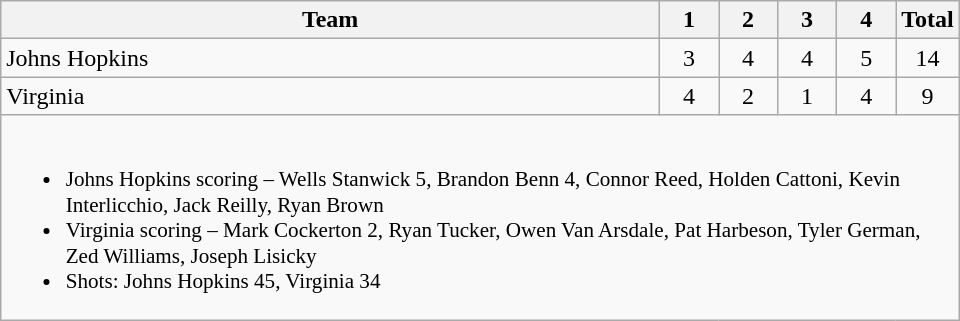<table class="wikitable" style="text-align:center; max-width:40em">
<tr>
<th>Team</th>
<th style="width:2em">1</th>
<th style="width:2em">2</th>
<th style="width:2em">3</th>
<th style="width:2em">4</th>
<th style="width:2em">Total</th>
</tr>
<tr>
<td style="text-align:left">Johns Hopkins</td>
<td>3</td>
<td>4</td>
<td>4</td>
<td>5</td>
<td>14</td>
</tr>
<tr>
<td style="text-align:left">Virginia</td>
<td>4</td>
<td>2</td>
<td>1</td>
<td>4</td>
<td>9</td>
</tr>
<tr>
<td colspan=6 style="text-align:left; font-size:88%;"><br><ul><li>Johns Hopkins scoring – Wells Stanwick 5, Brandon Benn 4, Connor Reed, Holden Cattoni, Kevin Interlicchio, Jack Reilly, Ryan Brown</li><li>Virginia scoring – Mark Cockerton 2, Ryan Tucker, Owen Van Arsdale, Pat Harbeson, Tyler German, Zed Williams, Joseph Lisicky</li><li>Shots: Johns Hopkins 45, Virginia 34</li></ul></td>
</tr>
</table>
